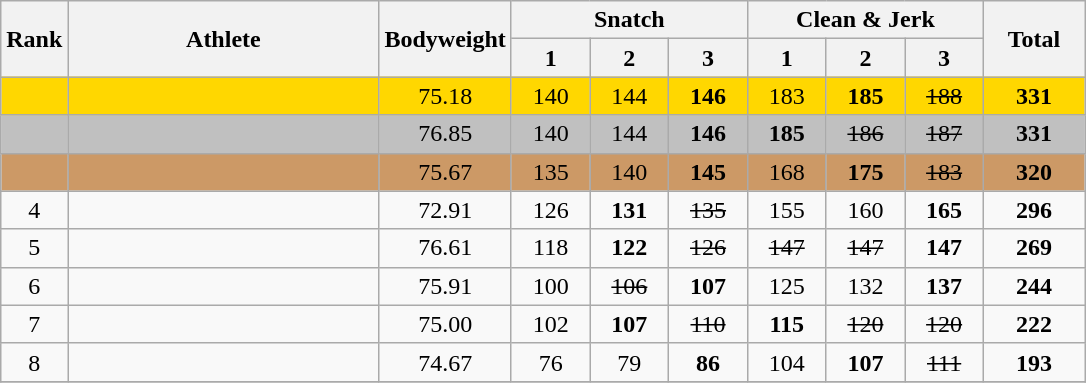<table class="wikitable" style="text-align:center">
<tr>
<th rowspan=2>Rank</th>
<th width=200 rowspan=2>Athlete</th>
<th width=80 rowspan=2>Bodyweight</th>
<th width=150 colspan=3>Snatch</th>
<th width=150 colspan=3>Clean & Jerk</th>
<th width=60 rowspan=2>Total</th>
</tr>
<tr>
<th>1</th>
<th>2</th>
<th>3</th>
<th>1</th>
<th>2</th>
<th>3</th>
</tr>
<tr bgcolor=gold>
<td></td>
<td align=left></td>
<td>75.18</td>
<td>140</td>
<td>144</td>
<td><strong>146</strong></td>
<td>183</td>
<td><strong>185</strong></td>
<td><s>188</s></td>
<td><strong>331</strong></td>
</tr>
<tr bgcolor=silver>
<td></td>
<td align=left></td>
<td>76.85</td>
<td>140</td>
<td>144</td>
<td><strong>146</strong></td>
<td><strong>185</strong></td>
<td><s>186</s></td>
<td><s>187</s></td>
<td><strong>331</strong></td>
</tr>
<tr bgcolor=cc9966>
<td></td>
<td align=left></td>
<td>75.67</td>
<td>135</td>
<td>140</td>
<td><strong>145</strong></td>
<td>168</td>
<td><strong>175</strong></td>
<td><s>183</s></td>
<td><strong>320</strong></td>
</tr>
<tr>
<td>4</td>
<td align=left></td>
<td>72.91</td>
<td>126</td>
<td><strong>131</strong></td>
<td><s>135</s></td>
<td>155</td>
<td>160</td>
<td><strong>165</strong></td>
<td><strong>296</strong></td>
</tr>
<tr>
<td>5</td>
<td align=left></td>
<td>76.61</td>
<td>118</td>
<td><strong>122</strong></td>
<td><s>126</s></td>
<td><s>147</s></td>
<td><s>147</s></td>
<td><strong>147</strong></td>
<td><strong>269</strong></td>
</tr>
<tr>
<td>6</td>
<td align=left></td>
<td>75.91</td>
<td>100</td>
<td><s>106</s></td>
<td><strong>107</strong></td>
<td>125</td>
<td>132</td>
<td><strong>137</strong></td>
<td><strong>244</strong></td>
</tr>
<tr>
<td>7</td>
<td align=left></td>
<td>75.00</td>
<td>102</td>
<td><strong>107</strong></td>
<td><s>110</s></td>
<td><strong>115</strong></td>
<td><s>120</s></td>
<td><s>120</s></td>
<td><strong>222</strong></td>
</tr>
<tr>
<td>8</td>
<td align=left></td>
<td>74.67</td>
<td>76</td>
<td>79</td>
<td><strong>86</strong></td>
<td>104</td>
<td><strong>107</strong></td>
<td><s>111</s></td>
<td><strong>193</strong></td>
</tr>
<tr>
</tr>
</table>
